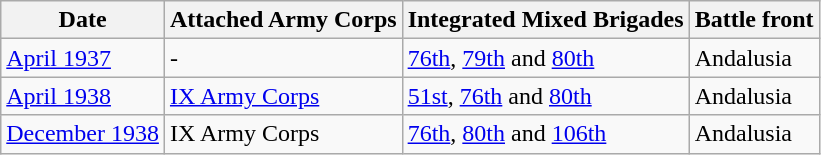<table class = "wikitable">
<tr>
<th>Date</th>
<th>Attached Army Corps</th>
<th>Integrated Mixed Brigades</th>
<th>Battle front</th>
</tr>
<tr>
<td><a href='#'>April 1937</a></td>
<td>-</td>
<td><a href='#'>76th</a>, <a href='#'>79th</a> and <a href='#'>80th</a></td>
<td>Andalusia</td>
</tr>
<tr>
<td><a href='#'>April 1938</a></td>
<td><a href='#'>IX Army Corps</a></td>
<td><a href='#'>51st</a>, <a href='#'>76th</a> and <a href='#'>80th</a></td>
<td>Andalusia</td>
</tr>
<tr>
<td><a href='#'>December 1938</a></td>
<td>IX Army Corps</td>
<td><a href='#'>76th</a>, <a href='#'>80th</a> and <a href='#'>106th</a></td>
<td>Andalusia</td>
</tr>
</table>
